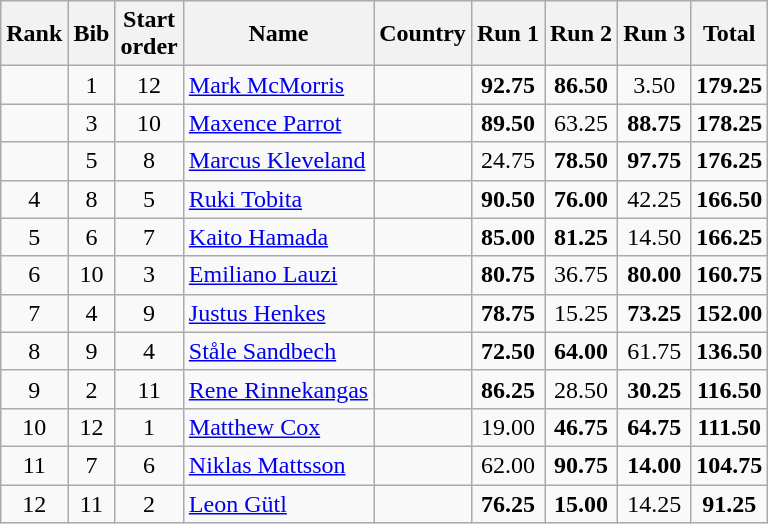<table class="wikitable sortable" style="text-align:center">
<tr>
<th>Rank</th>
<th>Bib</th>
<th>Start<br>order</th>
<th>Name</th>
<th>Country</th>
<th>Run 1</th>
<th>Run 2</th>
<th>Run 3</th>
<th>Total</th>
</tr>
<tr>
<td></td>
<td>1</td>
<td>12</td>
<td align=left><a href='#'>Mark McMorris</a></td>
<td align=left></td>
<td><strong>92.75</strong></td>
<td><strong>86.50</strong></td>
<td>3.50</td>
<td><strong>179.25</strong></td>
</tr>
<tr>
<td></td>
<td>3</td>
<td>10</td>
<td align=left><a href='#'>Maxence Parrot</a></td>
<td align=left></td>
<td><strong>89.50</strong></td>
<td>63.25</td>
<td><strong>88.75</strong></td>
<td><strong>178.25</strong></td>
</tr>
<tr>
<td></td>
<td>5</td>
<td>8</td>
<td align=left><a href='#'>Marcus Kleveland</a></td>
<td align=left></td>
<td>24.75</td>
<td><strong>78.50</strong></td>
<td><strong>97.75</strong></td>
<td><strong>176.25</strong></td>
</tr>
<tr>
<td>4</td>
<td>8</td>
<td>5</td>
<td align=left><a href='#'>Ruki Tobita</a></td>
<td align=left></td>
<td><strong>90.50</strong></td>
<td><strong>76.00</strong></td>
<td>42.25</td>
<td><strong>166.50</strong></td>
</tr>
<tr>
<td>5</td>
<td>6</td>
<td>7</td>
<td align=left><a href='#'>Kaito Hamada</a></td>
<td align=left></td>
<td><strong>85.00</strong></td>
<td><strong>81.25</strong></td>
<td>14.50</td>
<td><strong>166.25</strong></td>
</tr>
<tr>
<td>6</td>
<td>10</td>
<td>3</td>
<td align=left><a href='#'>Emiliano Lauzi</a></td>
<td align=left></td>
<td><strong>80.75</strong></td>
<td>36.75</td>
<td><strong>80.00</strong></td>
<td><strong>160.75</strong></td>
</tr>
<tr>
<td>7</td>
<td>4</td>
<td>9</td>
<td align=left><a href='#'>Justus Henkes</a></td>
<td align=left></td>
<td><strong>78.75</strong></td>
<td>15.25</td>
<td><strong>73.25</strong></td>
<td><strong>152.00</strong></td>
</tr>
<tr>
<td>8</td>
<td>9</td>
<td>4</td>
<td align=left><a href='#'>Ståle Sandbech</a></td>
<td align=left></td>
<td><strong>72.50</strong></td>
<td><strong>64.00</strong></td>
<td>61.75</td>
<td><strong>136.50</strong></td>
</tr>
<tr>
<td>9</td>
<td>2</td>
<td>11</td>
<td align=left><a href='#'>Rene Rinnekangas</a></td>
<td align=left></td>
<td><strong>86.25</strong></td>
<td>28.50</td>
<td><strong>30.25</strong></td>
<td><strong>116.50</strong></td>
</tr>
<tr>
<td>10</td>
<td>12</td>
<td>1</td>
<td align=left><a href='#'>Matthew Cox</a></td>
<td align=left></td>
<td>19.00</td>
<td><strong>46.75</strong></td>
<td><strong>64.75</strong></td>
<td><strong>111.50</strong></td>
</tr>
<tr>
<td>11</td>
<td>7</td>
<td>6</td>
<td align=left><a href='#'>Niklas Mattsson</a></td>
<td align=left></td>
<td>62.00</td>
<td><strong>90.75</strong></td>
<td><strong>14.00</strong></td>
<td><strong>104.75</strong></td>
</tr>
<tr>
<td>12</td>
<td>11</td>
<td>2</td>
<td align=left><a href='#'>Leon Gütl</a></td>
<td align=left></td>
<td><strong>76.25</strong></td>
<td><strong>15.00</strong></td>
<td>14.25</td>
<td><strong>91.25</strong></td>
</tr>
</table>
